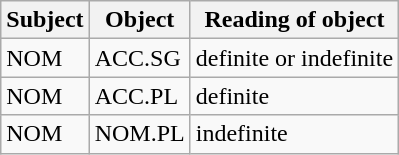<table class="wikitable">
<tr>
<th>Subject</th>
<th>Object</th>
<th>Reading of object</th>
</tr>
<tr>
<td>NOM</td>
<td>ACC.SG</td>
<td>definite or indefinite</td>
</tr>
<tr>
<td>NOM</td>
<td>ACC.PL</td>
<td>definite</td>
</tr>
<tr>
<td>NOM</td>
<td>NOM.PL</td>
<td>indefinite</td>
</tr>
</table>
